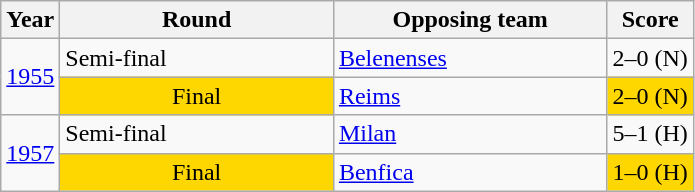<table class="wikitable sortable">
<tr>
<th>Year</th>
<th width=175>Round</th>
<th width=175>Opposing team</th>
<th>Score</th>
</tr>
<tr>
<td rowspan="2"><a href='#'>1955</a></td>
<td>Semi-final</td>
<td> <a href='#'>Belenenses</a></td>
<td>2–0 (N)</td>
</tr>
<tr>
<td style="text-align:center; background:gold;">Final</td>
<td> <a href='#'>Reims</a></td>
<td style="text-align:center; background:gold;">2–0 (N)</td>
</tr>
<tr>
<td rowspan="2"><a href='#'>1957</a></td>
<td>Semi-final</td>
<td> <a href='#'>Milan</a></td>
<td>5–1 (H)</td>
</tr>
<tr>
<td style="text-align:center; background:gold;">Final</td>
<td> <a href='#'>Benfica</a></td>
<td style="text-align:center; background:gold;">1–0 (H)</td>
</tr>
</table>
